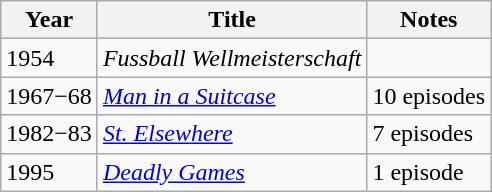<table class="wikitable">
<tr>
<th>Year</th>
<th>Title</th>
<th>Notes</th>
</tr>
<tr>
<td>1954</td>
<td><em>Fussball Wellmeisterschaft</em></td>
<td></td>
</tr>
<tr>
<td>1967−68</td>
<td><em><a href='#'>Man in a Suitcase</a></em></td>
<td>10 episodes</td>
</tr>
<tr>
<td>1982−83</td>
<td><em><a href='#'>St. Elsewhere</a></em></td>
<td>7 episodes</td>
</tr>
<tr>
<td>1995</td>
<td><em><a href='#'>Deadly Games</a></em></td>
<td>1 episode</td>
</tr>
</table>
